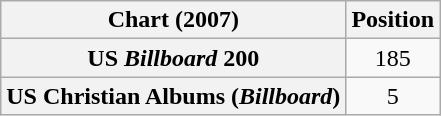<table class="wikitable sortable plainrowheaders" style="text-align:center">
<tr>
<th scope="col">Chart (2007)</th>
<th scope="col">Position</th>
</tr>
<tr>
<th scope="row">US <em>Billboard</em> 200</th>
<td>185</td>
</tr>
<tr>
<th scope="row">US Christian Albums (<em>Billboard</em>)</th>
<td>5</td>
</tr>
</table>
